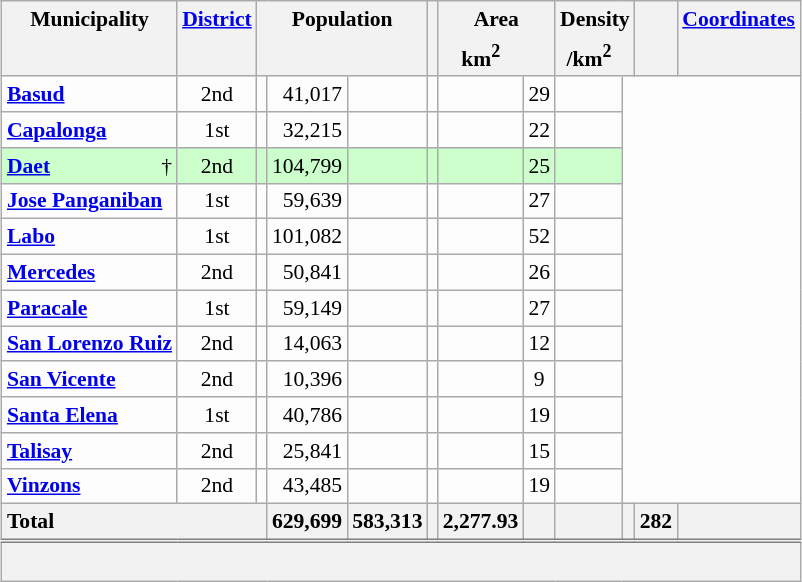<table class="wikitable sortable" style="margin:auto;table-layout:fixed;text-align:right;background-color:#FDFDFD;font-size:90%;border-collapse:collapse;">
<tr>
<th scope="col" style="border-bottom:none;" class="unsortable" colspan=2>Municipality</th>
<th scope="col" style="border-bottom:none;" class="unsortable"><a href='#'>District</a></th>
<th scope="col" style="border-bottom:none;" class="unsortable" colspan=3>Population</th>
<th scope="col" style="border-bottom:none;" class="unsortable"></th>
<th scope="col" style="border-bottom:none;" class="unsortable" colspan=2>Area</th>
<th scope="col" style="border-bottom:none;" class="unsortable" colspan=2>Density</th>
<th scope="col" style="border-bottom:none;" class="unsortable"></th>
<th scope="col" style="border-bottom:none;" class="unsortable"><a href='#'>Coordinates</a></th>
</tr>
<tr>
<th scope="col" style="border-top:none;" colspan=2></th>
<th scope="col" style="border-top:none;"></th>
<th scope="col" style="border-style:hidden hidden solid solid;" colspan=2></th>
<th scope="col" style="border-style:hidden solid solid hidden;"></th>
<th scope="col" style="border-top:none;"></th>
<th scope="col" style="border-style:hidden hidden solid solid;">km<sup>2</sup></th>
<th scope="col" style="border-style:hidden solid solid hidden;" class="unsortable"></th>
<th scope="col" style="border-style:hidden hidden solid solid;">/km<sup>2</sup></th>
<th scope="col" style="border-style:hidden solid solid hidden;" class="unsortable"></th>
<th scope="col" style="border-top:none;"></th>
<th scope="col" style="border-top:none;"></th>
</tr>
<tr>
<th scope="row" colspan=2 style="text-align:left;background-color:initial;"><a href='#'>Basud</a></th>
<td style="text-align:center;">2nd</td>
<td></td>
<td>41,017</td>
<td></td>
<td></td>
<td></td>
<td style="text-align:center;">29</td>
<td style="text-align:center;"></td>
</tr>
<tr>
<th scope="row" colspan=2 style="text-align:left;background-color:initial;"><a href='#'>Capalonga</a></th>
<td style="text-align:center;">1st</td>
<td></td>
<td>32,215</td>
<td></td>
<td></td>
<td></td>
<td style="text-align:center;">22</td>
<td style="text-align:center;"></td>
</tr>
<tr style="background-color:#CCFFCC;">
<th scope="row" style="text-align:left;background-color:#CCFFCC;border-right:0;"><a href='#'>Daet</a></th>
<td style="text-align:right;border-left:0;">†</td>
<td style="text-align:center;">2nd</td>
<td></td>
<td>104,799</td>
<td></td>
<td></td>
<td></td>
<td style="text-align:center;">25</td>
<td style="text-align:center;"></td>
</tr>
<tr>
<th scope="row" colspan=2 style="text-align:left;background-color:initial;"><a href='#'>Jose Panganiban</a></th>
<td style="text-align:center;">1st</td>
<td></td>
<td>59,639</td>
<td></td>
<td></td>
<td></td>
<td style="text-align:center;">27</td>
<td style="text-align:center;"></td>
</tr>
<tr>
<th scope="row" colspan=2 style="text-align:left;background-color:initial;"><a href='#'>Labo</a></th>
<td style="text-align:center;">1st</td>
<td></td>
<td>101,082</td>
<td></td>
<td></td>
<td></td>
<td style="text-align:center;">52</td>
<td style="text-align:center;"></td>
</tr>
<tr>
<th scope="row" colspan=2 style="text-align:left;background-color:initial;"><a href='#'>Mercedes</a></th>
<td style="text-align:center;">2nd</td>
<td></td>
<td>50,841</td>
<td></td>
<td></td>
<td></td>
<td style="text-align:center;">26</td>
<td style="text-align:center;"></td>
</tr>
<tr>
<th scope="row" colspan=2 style="text-align:left;background-color:initial;"><a href='#'>Paracale</a></th>
<td style="text-align:center;">1st</td>
<td></td>
<td>59,149</td>
<td></td>
<td></td>
<td></td>
<td style="text-align:center;">27</td>
<td style="text-align:center;"></td>
</tr>
<tr>
<th scope="row" colspan=2 style="text-align:left;background-color:initial;"><a href='#'>San Lorenzo Ruiz</a></th>
<td style="text-align:center;">2nd</td>
<td></td>
<td>14,063</td>
<td></td>
<td></td>
<td></td>
<td style="text-align:center;">12</td>
<td style="text-align:center;"></td>
</tr>
<tr>
<th scope="row" colspan=2 style="text-align:left;background-color:initial;"><a href='#'>San Vicente</a></th>
<td style="text-align:center;">2nd</td>
<td></td>
<td>10,396</td>
<td></td>
<td></td>
<td></td>
<td style="text-align:center;">9</td>
<td style="text-align:center;"></td>
</tr>
<tr>
<th scope="row" colspan=2 style="text-align:left;background-color:initial;"><a href='#'>Santa Elena</a></th>
<td style="text-align:center;">1st</td>
<td></td>
<td>40,786</td>
<td></td>
<td></td>
<td></td>
<td style="text-align:center;">19</td>
<td style="text-align:center;"></td>
</tr>
<tr>
<th scope="row" colspan=2 style="text-align:left;background-color:initial;"><a href='#'>Talisay</a></th>
<td style="text-align:center;">2nd</td>
<td></td>
<td>25,841</td>
<td></td>
<td></td>
<td></td>
<td style="text-align:center;">15</td>
<td style="text-align:center;"></td>
</tr>
<tr>
<th scope="row" colspan=2 style="text-align:left;background-color:initial;"><a href='#'>Vinzons</a></th>
<td style="text-align:center;">2nd</td>
<td></td>
<td>43,485</td>
<td></td>
<td></td>
<td></td>
<td style="text-align:center;">19</td>
<td style="text-align:center;"></td>
</tr>
<tr class="sortbottom">
<th scope="row" colspan=4 style="text-align:left;">Total</th>
<th scope="col" style="text-align:right;">629,699</th>
<th scope="col" style="text-align:right;">583,313</th>
<th scope="col" style="text-align:right;"></th>
<th scope="col" style="text-align:right;">2,277.93</th>
<th scope="col"></th>
<th scope="col" style="text-align:right;"></th>
<th scope="col" style="text-align:right;"></th>
<th scope="col">282</th>
<th scope="col" style="font-style:italic;"></th>
</tr>
<tr class="sortbottom" style="background-color:#F2F2F2;border-top:double grey;line-height:1.3em;">
<td colspan="13"><br></td>
</tr>
</table>
